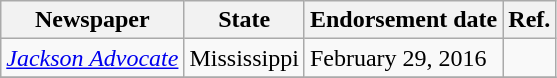<table class="wikitable sortable">
<tr valign=bottom>
<th>Newspaper</th>
<th>State</th>
<th>Endorsement date</th>
<th>Ref.</th>
</tr>
<tr>
<td><em><a href='#'>Jackson Advocate</a></em></td>
<td>Mississippi</td>
<td>February 29, 2016</td>
<td></td>
</tr>
<tr>
</tr>
</table>
